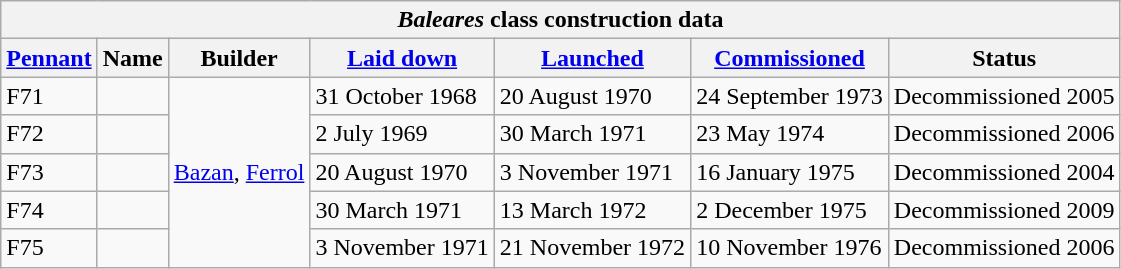<table class="wikitable" border="1">
<tr>
<th align="center" colspan="7"><em>Baleares</em> class construction data</th>
</tr>
<tr>
<th><a href='#'>Pennant</a></th>
<th>Name</th>
<th>Builder</th>
<th><a href='#'>Laid down</a></th>
<th><a href='#'>Launched</a></th>
<th><a href='#'>Commissioned</a></th>
<th>Status</th>
</tr>
<tr>
<td>F71</td>
<td></td>
<td rowspan="5" align="center"><a href='#'>Bazan</a>, <a href='#'>Ferrol</a></td>
<td>31 October 1968</td>
<td>20 August 1970</td>
<td>24 September 1973</td>
<td>Decommissioned 2005</td>
</tr>
<tr>
<td>F72</td>
<td></td>
<td>2 July 1969</td>
<td>30 March 1971</td>
<td>23 May 1974</td>
<td>Decommissioned 2006</td>
</tr>
<tr>
<td>F73</td>
<td></td>
<td>20 August 1970</td>
<td>3 November 1971</td>
<td>16 January 1975</td>
<td>Decommissioned 2004</td>
</tr>
<tr>
<td>F74</td>
<td></td>
<td>30 March 1971</td>
<td>13 March 1972</td>
<td>2 December 1975</td>
<td>Decommissioned 2009</td>
</tr>
<tr>
<td>F75</td>
<td></td>
<td>3 November 1971</td>
<td>21 November 1972</td>
<td>10 November 1976</td>
<td>Decommissioned 2006</td>
</tr>
</table>
